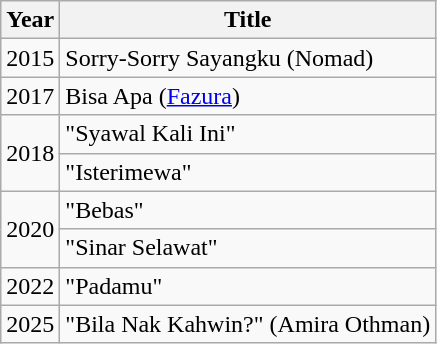<table class="wikitable">
<tr>
<th>Year</th>
<th>Title</th>
</tr>
<tr>
<td>2015</td>
<td>Sorry-Sorry Sayangku (Nomad)</td>
</tr>
<tr>
<td>2017</td>
<td>Bisa Apa (<a href='#'>Fazura</a>)</td>
</tr>
<tr>
<td rowspan="2">2018</td>
<td>"Syawal Kali Ini"</td>
</tr>
<tr>
<td>"Isterimewa"</td>
</tr>
<tr>
<td rowspan="2">2020</td>
<td>"Bebas"</td>
</tr>
<tr>
<td>"Sinar Selawat"</td>
</tr>
<tr>
<td>2022</td>
<td>"Padamu"</td>
</tr>
<tr>
<td>2025</td>
<td>"Bila Nak Kahwin?" (Amira Othman)</td>
</tr>
</table>
